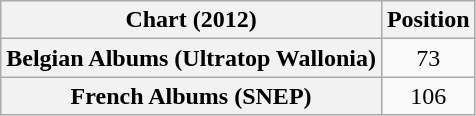<table class="wikitable sortable plainrowheaders" style="text-align:center">
<tr>
<th scope="col">Chart (2012)</th>
<th scope="col">Position</th>
</tr>
<tr>
<th scope="row">Belgian Albums (Ultratop Wallonia)</th>
<td>73</td>
</tr>
<tr>
<th scope="row">French Albums (SNEP)</th>
<td>106</td>
</tr>
</table>
